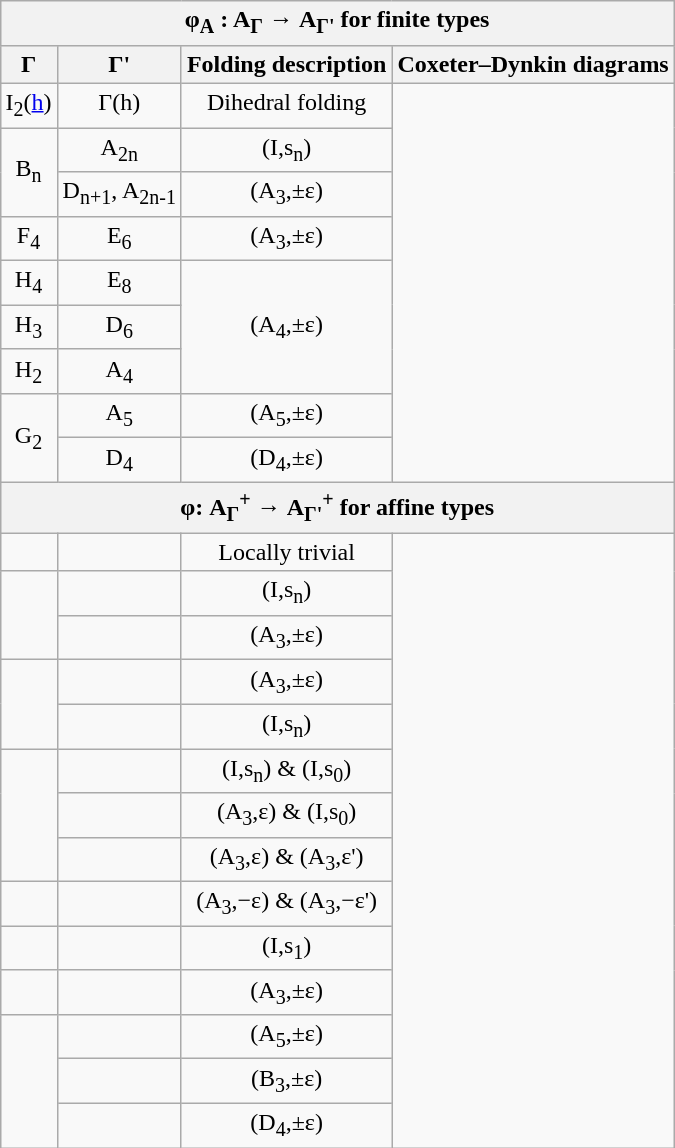<table class="wikitable" style="float:right;">
<tr>
<th colspan=4>φ<sub>A</sub> : A<sub>Γ</sub> → A<sub>Γ'</sub> for finite types</th>
</tr>
<tr valign=top>
<th>Γ</th>
<th>Γ'</th>
<th>Folding description</th>
<th>Coxeter–Dynkin diagrams</th>
</tr>
<tr align=center valign=top>
<td>I<sub>2</sub>(<a href='#'>h</a>)</td>
<td>Γ(h)</td>
<td>Dihedral folding</td>
<td rowspan=9></td>
</tr>
<tr align=center>
<td rowspan=2>B<sub>n</sub></td>
<td>A<sub>2n</sub></td>
<td>(I,s<sub>n</sub>)</td>
</tr>
<tr align=center>
<td>D<sub>n+1</sub>, A<sub>2n-1</sub></td>
<td>(A<sub>3</sub>,±ε)</td>
</tr>
<tr align=center>
<td>F<sub>4</sub></td>
<td>E<sub>6</sub></td>
<td>(A<sub>3</sub>,±ε)</td>
</tr>
<tr align=center>
<td>H<sub>4</sub></td>
<td>E<sub>8</sub></td>
<td rowspan=3>(A<sub>4</sub>,±ε)</td>
</tr>
<tr align=center>
<td>H<sub>3</sub></td>
<td>D<sub>6</sub></td>
</tr>
<tr align=center>
<td>H<sub>2</sub></td>
<td>A<sub>4</sub></td>
</tr>
<tr align=center>
<td rowspan=2>G<sub>2</sub></td>
<td>A<sub>5</sub></td>
<td>(A<sub>5</sub>,±ε)</td>
</tr>
<tr align=center>
<td>D<sub>4</sub></td>
<td>(D<sub>4</sub>,±ε)</td>
</tr>
<tr>
<th colspan=4>φ: A<sub>Γ</sub><sup>+</sup> → A<sub>Γ'</sub><sup>+</sup> for affine types</th>
</tr>
<tr align=center valign=top>
<td></td>
<td></td>
<td>Locally trivial</td>
<td rowspan=14></td>
</tr>
<tr align=center>
<td rowspan=2></td>
<td></td>
<td>(I,s<sub>n</sub>)</td>
</tr>
<tr align=center>
<td></td>
<td>(A<sub>3</sub>,±ε)</td>
</tr>
<tr align=center>
<td rowspan=2></td>
<td></td>
<td>(A<sub>3</sub>,±ε)</td>
</tr>
<tr align=center>
<td></td>
<td>(I,s<sub>n</sub>)</td>
</tr>
<tr align=center>
<td rowspan=3></td>
<td></td>
<td>(I,s<sub>n</sub>) & (I,s<sub>0</sub>)</td>
</tr>
<tr align=center>
<td></td>
<td>(A<sub>3</sub>,ε) & (I,s<sub>0</sub>)</td>
</tr>
<tr align=center>
<td></td>
<td>(A<sub>3</sub>,ε) & (A<sub>3</sub>,ε')</td>
</tr>
<tr align=center>
<td></td>
<td></td>
<td>(A<sub>3</sub>,−ε) & (A<sub>3</sub>,−ε')</td>
</tr>
<tr align=center>
<td></td>
<td></td>
<td>(I,s<sub>1</sub>)</td>
</tr>
<tr align=center>
<td></td>
<td></td>
<td>(A<sub>3</sub>,±ε)</td>
</tr>
<tr align=center>
<td rowspan=3></td>
<td></td>
<td>(A<sub>5</sub>,±ε)</td>
</tr>
<tr align=center>
<td></td>
<td>(B<sub>3</sub>,±ε)</td>
</tr>
<tr align=center>
<td></td>
<td>(D<sub>4</sub>,±ε)</td>
</tr>
</table>
